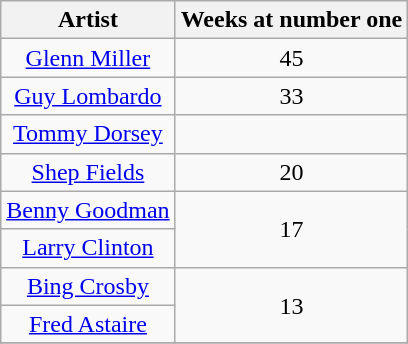<table class="wikitable sortable" border="1" style="text-align: center;">
<tr>
<th>Artist</th>
<th>Weeks at number one</th>
</tr>
<tr>
<td><a href='#'>Glenn Miller</a></td>
<td>45</td>
</tr>
<tr>
<td><a href='#'>Guy Lombardo</a></td>
<td>33</td>
</tr>
<tr>
<td><a href='#'>Tommy Dorsey</a></td>
<td></td>
</tr>
<tr>
<td><a href='#'>Shep Fields</a></td>
<td>20</td>
</tr>
<tr>
<td><a href='#'>Benny Goodman</a></td>
<td rowspan="2">17</td>
</tr>
<tr>
<td><a href='#'>Larry Clinton</a></td>
</tr>
<tr>
<td><a href='#'>Bing Crosby</a></td>
<td rowspan="2">13</td>
</tr>
<tr>
<td><a href='#'>Fred Astaire</a></td>
</tr>
<tr>
</tr>
</table>
